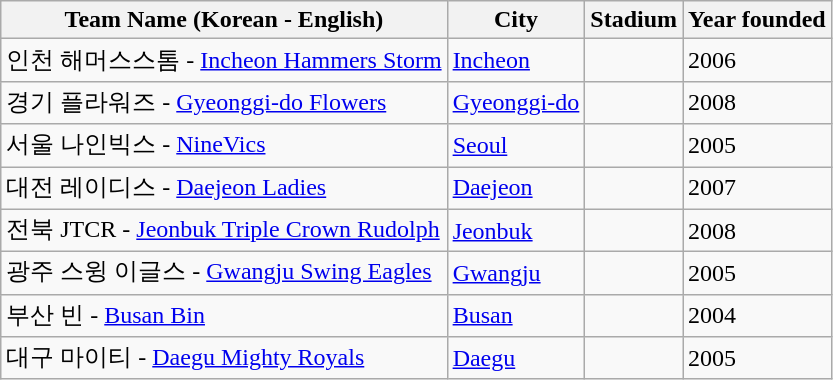<table class = "wikitable sortable">
<tr>
<th>Team Name (Korean - English)</th>
<th>City</th>
<th>Stadium</th>
<th>Year founded</th>
</tr>
<tr>
<td>인천 해머스스톰 - <a href='#'>Incheon Hammers Storm</a></td>
<td><a href='#'>Incheon</a></td>
<td></td>
<td>2006</td>
</tr>
<tr>
<td>경기 플라워즈 - <a href='#'>Gyeonggi-do Flowers</a></td>
<td><a href='#'>Gyeonggi-do</a></td>
<td></td>
<td>2008</td>
</tr>
<tr>
<td>서울 나인빅스 - <a href='#'>NineVics</a></td>
<td><a href='#'>Seoul</a></td>
<td></td>
<td>2005</td>
</tr>
<tr>
<td>대전 레이디스  - <a href='#'>Daejeon Ladies</a></td>
<td><a href='#'>Daejeon</a></td>
<td></td>
<td>2007</td>
</tr>
<tr>
<td>전북 JTCR - <a href='#'>Jeonbuk Triple Crown Rudolph</a></td>
<td><a href='#'>Jeonbuk</a></td>
<td></td>
<td>2008</td>
</tr>
<tr>
<td>광주 스윙 이글스 - <a href='#'>Gwangju Swing Eagles</a></td>
<td><a href='#'>Gwangju</a></td>
<td></td>
<td>2005</td>
</tr>
<tr>
<td>부산 빈  - <a href='#'>Busan Bin</a></td>
<td><a href='#'>Busan</a></td>
<td></td>
<td>2004</td>
</tr>
<tr>
<td>대구 마이티 - <a href='#'>Daegu Mighty Royals</a></td>
<td><a href='#'>Daegu</a></td>
<td></td>
<td>2005</td>
</tr>
</table>
